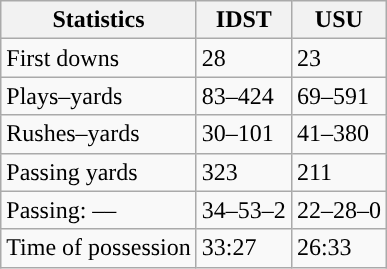<table class="wikitable" style="float:left">
<tr>
<th>Statistics</th>
<th>IDST</th>
<th>USU</th>
</tr>
<tr>
<td>First downs</td>
<td>28</td>
<td>23</td>
</tr>
<tr>
<td>Plays–yards</td>
<td>83–424</td>
<td>69–591</td>
</tr>
<tr>
<td>Rushes–yards</td>
<td>30–101</td>
<td>41–380</td>
</tr>
<tr>
<td>Passing yards</td>
<td>323</td>
<td>211</td>
</tr>
<tr>
<td>Passing: ––</td>
<td>34–53–2</td>
<td>22–28–0</td>
</tr>
<tr>
<td>Time of possession</td>
<td>33:27</td>
<td>26:33</td>
</tr>
</table>
